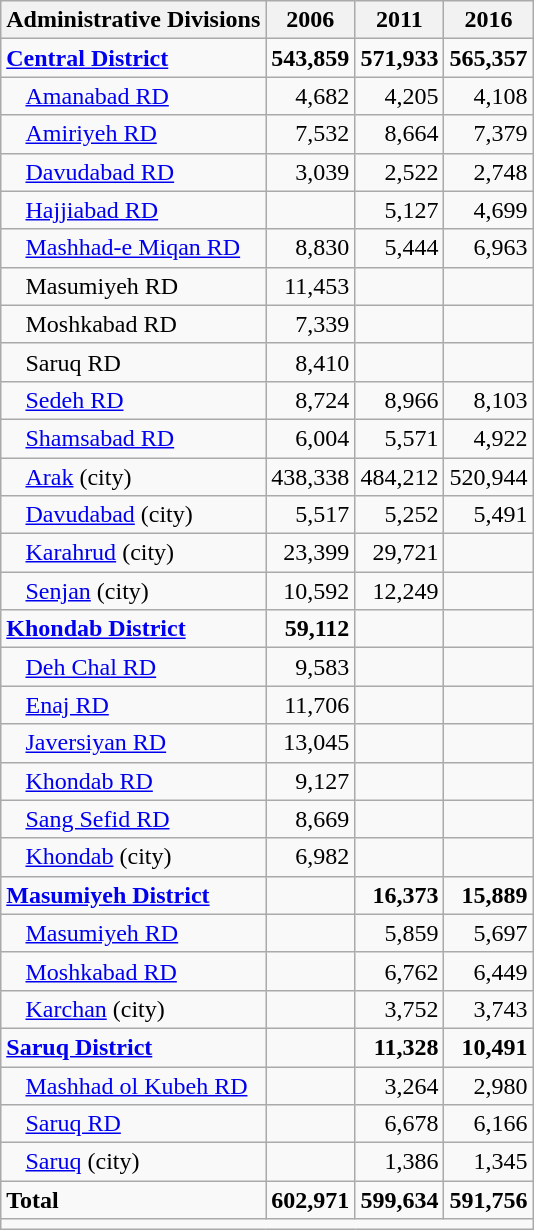<table class="wikitable">
<tr>
<th>Administrative Divisions</th>
<th>2006</th>
<th>2011</th>
<th>2016</th>
</tr>
<tr>
<td><strong><a href='#'>Central District</a></strong></td>
<td style="text-align: right;"><strong>543,859</strong></td>
<td style="text-align: right;"><strong>571,933</strong></td>
<td style="text-align: right;"><strong>565,357</strong></td>
</tr>
<tr>
<td style="padding-left: 1em;"><a href='#'>Amanabad RD</a></td>
<td style="text-align: right;">4,682</td>
<td style="text-align: right;">4,205</td>
<td style="text-align: right;">4,108</td>
</tr>
<tr>
<td style="padding-left: 1em;"><a href='#'>Amiriyeh RD</a></td>
<td style="text-align: right;">7,532</td>
<td style="text-align: right;">8,664</td>
<td style="text-align: right;">7,379</td>
</tr>
<tr>
<td style="padding-left: 1em;"><a href='#'>Davudabad RD</a></td>
<td style="text-align: right;">3,039</td>
<td style="text-align: right;">2,522</td>
<td style="text-align: right;">2,748</td>
</tr>
<tr>
<td style="padding-left: 1em;"><a href='#'>Hajjiabad RD</a></td>
<td style="text-align: right;"></td>
<td style="text-align: right;">5,127</td>
<td style="text-align: right;">4,699</td>
</tr>
<tr>
<td style="padding-left: 1em;"><a href='#'>Mashhad-e Miqan RD</a></td>
<td style="text-align: right;">8,830</td>
<td style="text-align: right;">5,444</td>
<td style="text-align: right;">6,963</td>
</tr>
<tr>
<td style="padding-left: 1em;">Masumiyeh RD</td>
<td style="text-align: right;">11,453</td>
<td style="text-align: right;"></td>
<td style="text-align: right;"></td>
</tr>
<tr>
<td style="padding-left: 1em;">Moshkabad RD</td>
<td style="text-align: right;">7,339</td>
<td style="text-align: right;"></td>
<td style="text-align: right;"></td>
</tr>
<tr>
<td style="padding-left: 1em;">Saruq RD</td>
<td style="text-align: right;">8,410</td>
<td style="text-align: right;"></td>
<td style="text-align: right;"></td>
</tr>
<tr>
<td style="padding-left: 1em;"><a href='#'>Sedeh RD</a></td>
<td style="text-align: right;">8,724</td>
<td style="text-align: right;">8,966</td>
<td style="text-align: right;">8,103</td>
</tr>
<tr>
<td style="padding-left: 1em;"><a href='#'>Shamsabad RD</a></td>
<td style="text-align: right;">6,004</td>
<td style="text-align: right;">5,571</td>
<td style="text-align: right;">4,922</td>
</tr>
<tr>
<td style="padding-left: 1em;"><a href='#'>Arak</a> (city)</td>
<td style="text-align: right;">438,338</td>
<td style="text-align: right;">484,212</td>
<td style="text-align: right;">520,944</td>
</tr>
<tr>
<td style="padding-left: 1em;"><a href='#'>Davudabad</a> (city)</td>
<td style="text-align: right;">5,517</td>
<td style="text-align: right;">5,252</td>
<td style="text-align: right;">5,491</td>
</tr>
<tr>
<td style="padding-left: 1em;"><a href='#'>Karahrud</a> (city)</td>
<td style="text-align: right;">23,399</td>
<td style="text-align: right;">29,721</td>
<td style="text-align: right;"></td>
</tr>
<tr>
<td style="padding-left: 1em;"><a href='#'>Senjan</a> (city)</td>
<td style="text-align: right;">10,592</td>
<td style="text-align: right;">12,249</td>
<td style="text-align: right;"></td>
</tr>
<tr>
<td><strong><a href='#'>Khondab District</a></strong></td>
<td style="text-align: right;"><strong>59,112</strong></td>
<td style="text-align: right;"></td>
<td style="text-align: right;"></td>
</tr>
<tr>
<td style="padding-left: 1em;"><a href='#'>Deh Chal RD</a></td>
<td style="text-align: right;">9,583</td>
<td style="text-align: right;"></td>
<td style="text-align: right;"></td>
</tr>
<tr>
<td style="padding-left: 1em;"><a href='#'>Enaj RD</a></td>
<td style="text-align: right;">11,706</td>
<td style="text-align: right;"></td>
<td style="text-align: right;"></td>
</tr>
<tr>
<td style="padding-left: 1em;"><a href='#'>Javersiyan RD</a></td>
<td style="text-align: right;">13,045</td>
<td style="text-align: right;"></td>
<td style="text-align: right;"></td>
</tr>
<tr>
<td style="padding-left: 1em;"><a href='#'>Khondab RD</a></td>
<td style="text-align: right;">9,127</td>
<td style="text-align: right;"></td>
<td style="text-align: right;"></td>
</tr>
<tr>
<td style="padding-left: 1em;"><a href='#'>Sang Sefid RD</a></td>
<td style="text-align: right;">8,669</td>
<td style="text-align: right;"></td>
<td style="text-align: right;"></td>
</tr>
<tr>
<td style="padding-left: 1em;"><a href='#'>Khondab</a> (city)</td>
<td style="text-align: right;">6,982</td>
<td style="text-align: right;"></td>
<td style="text-align: right;"></td>
</tr>
<tr>
<td><strong><a href='#'>Masumiyeh District</a></strong></td>
<td style="text-align: right;"></td>
<td style="text-align: right;"><strong>16,373</strong></td>
<td style="text-align: right;"><strong>15,889</strong></td>
</tr>
<tr>
<td style="padding-left: 1em;"><a href='#'>Masumiyeh RD</a></td>
<td style="text-align: right;"></td>
<td style="text-align: right;">5,859</td>
<td style="text-align: right;">5,697</td>
</tr>
<tr>
<td style="padding-left: 1em;"><a href='#'>Moshkabad RD</a></td>
<td style="text-align: right;"></td>
<td style="text-align: right;">6,762</td>
<td style="text-align: right;">6,449</td>
</tr>
<tr>
<td style="padding-left: 1em;"><a href='#'>Karchan</a> (city)</td>
<td style="text-align: right;"></td>
<td style="text-align: right;">3,752</td>
<td style="text-align: right;">3,743</td>
</tr>
<tr>
<td><strong><a href='#'>Saruq District</a></strong></td>
<td style="text-align: right;"></td>
<td style="text-align: right;"><strong>11,328</strong></td>
<td style="text-align: right;"><strong>10,491</strong></td>
</tr>
<tr>
<td style="padding-left: 1em;"><a href='#'>Mashhad ol Kubeh RD</a></td>
<td style="text-align: right;"></td>
<td style="text-align: right;">3,264</td>
<td style="text-align: right;">2,980</td>
</tr>
<tr>
<td style="padding-left: 1em;"><a href='#'>Saruq RD</a></td>
<td style="text-align: right;"></td>
<td style="text-align: right;">6,678</td>
<td style="text-align: right;">6,166</td>
</tr>
<tr>
<td style="padding-left: 1em;"><a href='#'>Saruq</a> (city)</td>
<td style="text-align: right;"></td>
<td style="text-align: right;">1,386</td>
<td style="text-align: right;">1,345</td>
</tr>
<tr>
<td><strong>Total</strong></td>
<td style="text-align: right;"><strong>602,971</strong></td>
<td style="text-align: right;"><strong>599,634</strong></td>
<td style="text-align: right;"><strong>591,756</strong></td>
</tr>
<tr>
<td colspan=4></td>
</tr>
</table>
